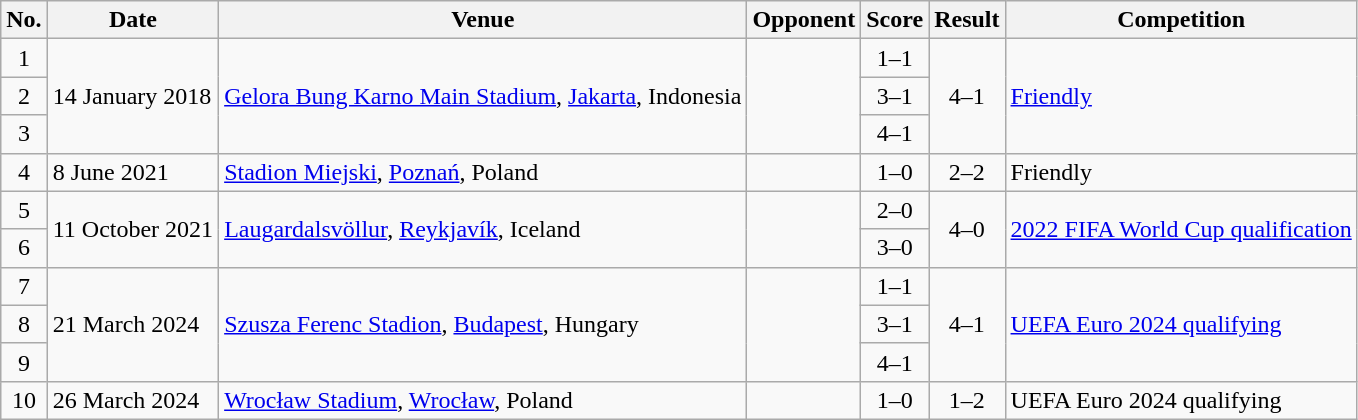<table class="wikitable sortable">
<tr>
<th scope="col">No.</th>
<th scope="col">Date</th>
<th scope="col">Venue</th>
<th scope="col">Opponent</th>
<th scope="col">Score</th>
<th scope="col">Result</th>
<th scope="col">Competition</th>
</tr>
<tr>
<td style="text-align:center;">1</td>
<td rowspan="3">14 January 2018</td>
<td rowspan="3"><a href='#'>Gelora Bung Karno Main Stadium</a>, <a href='#'>Jakarta</a>, Indonesia</td>
<td rowspan="3"></td>
<td style="text-align:center;">1–1</td>
<td rowspan="3" style="text-align:center">4–1</td>
<td rowspan="3"><a href='#'>Friendly</a></td>
</tr>
<tr style="text-align:center;">
<td>2</td>
<td style="text-align:center;">3–1</td>
</tr>
<tr style="text-align:center;">
<td>3</td>
<td style="text-align:center;">4–1</td>
</tr>
<tr>
<td style="text-align:center;">4</td>
<td>8 June 2021</td>
<td><a href='#'>Stadion Miejski</a>, <a href='#'>Poznań</a>, Poland</td>
<td></td>
<td style="text-align:center;">1–0</td>
<td style="text-align:center">2–2</td>
<td>Friendly</td>
</tr>
<tr>
<td style="text-align:center;">5</td>
<td rowspan="2">11 October 2021</td>
<td rowspan="2"><a href='#'>Laugardalsvöllur</a>, <a href='#'>Reykjavík</a>, Iceland</td>
<td rowspan="2"></td>
<td style="text-align:center;">2–0</td>
<td rowspan="2" style="text-align:center">4–0</td>
<td rowspan="2"><a href='#'>2022 FIFA World Cup qualification</a></td>
</tr>
<tr style="text-align:center;">
<td>6</td>
<td style="text-align:center;">3–0</td>
</tr>
<tr>
<td style="text-align:center;">7</td>
<td rowspan="3">21 March 2024</td>
<td rowspan="3"><a href='#'>Szusza Ferenc Stadion</a>, <a href='#'>Budapest</a>, Hungary</td>
<td rowspan="3"></td>
<td style="text-align:center;">1–1</td>
<td rowspan="3" style="text-align:center">4–1</td>
<td rowspan="3"><a href='#'>UEFA Euro 2024 qualifying</a></td>
</tr>
<tr>
<td style="text-align:center;">8</td>
<td style="text-align:center;">3–1</td>
</tr>
<tr>
<td style="text-align:center;">9</td>
<td style="text-align:center;">4–1</td>
</tr>
<tr>
<td style="text-align:center;">10</td>
<td>26 March 2024</td>
<td><a href='#'>Wrocław Stadium</a>, <a href='#'>Wrocław</a>, Poland</td>
<td></td>
<td style="text-align:center;">1–0</td>
<td style="text-align:center">1–2</td>
<td>UEFA Euro 2024 qualifying</td>
</tr>
</table>
